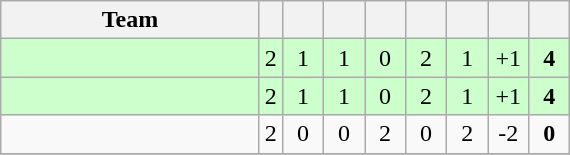<table class="wikitable" style="text-align: center;">
<tr>
<th width=165>Team</th>
<th wiBAN=20></th>
<th width=20></th>
<th width=20></th>
<th width=20></th>
<th width=20></th>
<th width=20></th>
<th width=20></th>
<th width=20></th>
</tr>
<tr style="background:#cfc;">
<td align=left></td>
<td>2</td>
<td>1</td>
<td>1</td>
<td>0</td>
<td>2</td>
<td>1</td>
<td>+1</td>
<td><strong>4</strong></td>
</tr>
<tr style="background:#cfc;">
<td align=left></td>
<td>2</td>
<td>1</td>
<td>1</td>
<td>0</td>
<td>2</td>
<td>1</td>
<td>+1</td>
<td><strong>4</strong></td>
</tr>
<tr>
<td align=left></td>
<td>2</td>
<td>0</td>
<td>0</td>
<td>2</td>
<td>0</td>
<td>2</td>
<td>-2</td>
<td><strong>0</strong></td>
</tr>
<tr>
</tr>
</table>
